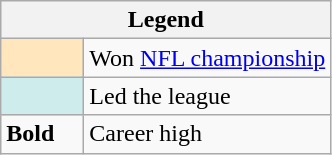<table class="wikitable">
<tr>
<th colspan="2">Legend</th>
</tr>
<tr>
<td style="background:#ffe6bd; width:3em;"></td>
<td>Won <a href='#'>NFL championship</a></td>
</tr>
<tr>
<td style="background:#cfecec; width:3em;"></td>
<td>Led the league</td>
</tr>
<tr>
<td><strong>Bold</strong></td>
<td>Career high</td>
</tr>
</table>
